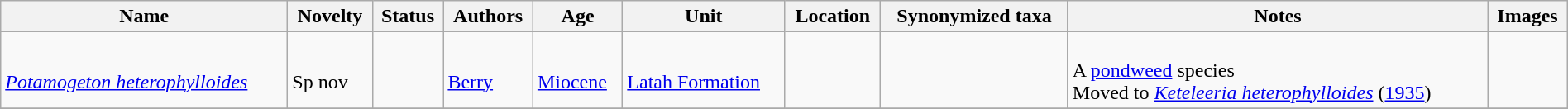<table class="wikitable sortable" align="center" width="100%">
<tr>
<th>Name</th>
<th>Novelty</th>
<th>Status</th>
<th>Authors</th>
<th>Age</th>
<th>Unit</th>
<th>Location</th>
<th>Synonymized taxa</th>
<th>Notes</th>
<th>Images</th>
</tr>
<tr>
<td><br><em><a href='#'>Potamogeton heterophylloides</a></em></td>
<td><br>Sp nov</td>
<td></td>
<td><br><a href='#'>Berry</a></td>
<td><br><a href='#'>Miocene</a></td>
<td><br><a href='#'>Latah Formation</a></td>
<td><br><br></td>
<td></td>
<td><br>A <a href='#'>pondweed</a> species<br>Moved to <em><a href='#'>Keteleeria heterophylloides</a></em> (<a href='#'>1935</a>)</td>
<td><br></td>
</tr>
<tr>
</tr>
</table>
